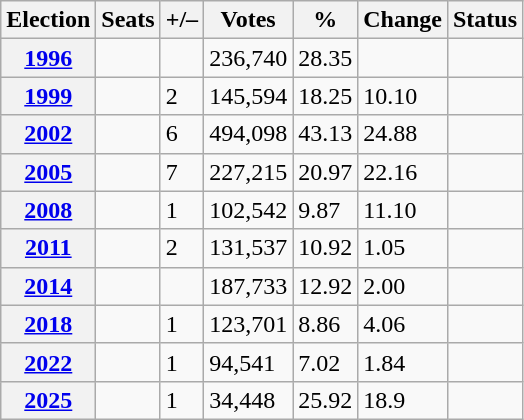<table class="wikitable sortable">
<tr>
<th>Election</th>
<th>Seats</th>
<th>+/–</th>
<th>Votes</th>
<th>%</th>
<th>Change</th>
<th>Status</th>
</tr>
<tr>
<th><a href='#'>1996</a></th>
<td></td>
<td></td>
<td>236,740</td>
<td>28.35</td>
<td></td>
<td></td>
</tr>
<tr>
<th><a href='#'>1999</a></th>
<td></td>
<td> 2</td>
<td>145,594</td>
<td>18.25</td>
<td> 10.10</td>
<td></td>
</tr>
<tr>
<th><a href='#'>2002</a></th>
<td></td>
<td> 6</td>
<td>494,098</td>
<td>43.13</td>
<td> 24.88</td>
<td></td>
</tr>
<tr>
<th><a href='#'>2005</a></th>
<td></td>
<td> 7</td>
<td>227,215</td>
<td>20.97</td>
<td> 22.16</td>
<td></td>
</tr>
<tr>
<th><a href='#'>2008</a></th>
<td></td>
<td> 1</td>
<td>102,542</td>
<td>9.87</td>
<td> 11.10</td>
<td></td>
</tr>
<tr>
<th><a href='#'>2011</a></th>
<td></td>
<td> 2</td>
<td>131,537</td>
<td>10.92</td>
<td> 1.05</td>
<td></td>
</tr>
<tr>
<th><a href='#'>2014</a></th>
<td></td>
<td></td>
<td>187,733</td>
<td>12.92</td>
<td> 2.00</td>
<td></td>
</tr>
<tr>
<th><a href='#'>2018</a></th>
<td></td>
<td> 1</td>
<td>123,701</td>
<td>8.86</td>
<td> 4.06</td>
<td></td>
</tr>
<tr>
<th><a href='#'>2022</a></th>
<td></td>
<td> 1</td>
<td>94,541</td>
<td>7.02</td>
<td> 1.84</td>
<td></td>
</tr>
<tr>
<th><a href='#'>2025</a></th>
<td></td>
<td> 1</td>
<td>34,448</td>
<td>25.92</td>
<td> 18.9</td>
<td></td>
</tr>
</table>
